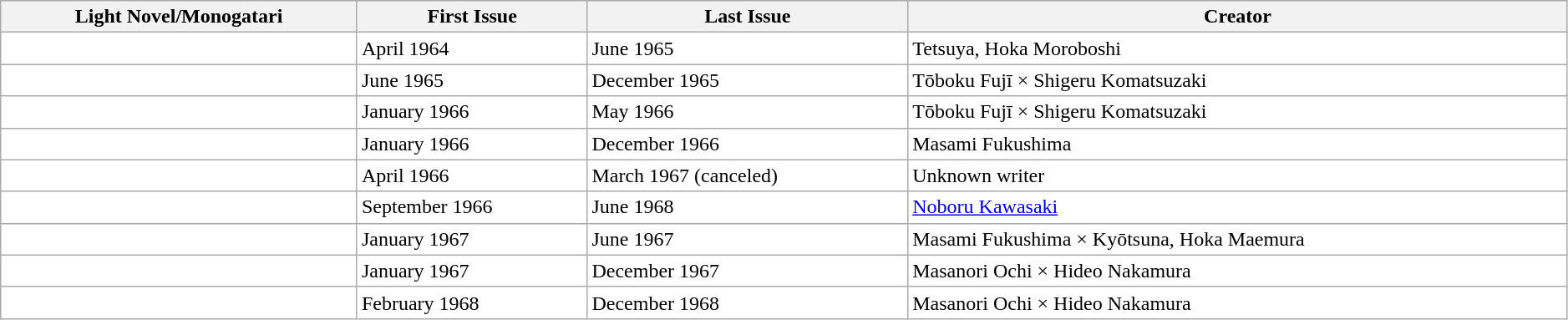<table class="wikitable sortable" style="background: #FFF;" width="99%">
<tr>
<th>Light Novel/Monogatari</th>
<th>First Issue</th>
<th>Last Issue</th>
<th>Creator</th>
</tr>
<tr>
<td></td>
<td>April 1964</td>
<td>June 1965</td>
<td>Tetsuya, Hoka Moroboshi</td>
</tr>
<tr>
<td></td>
<td>June 1965</td>
<td>December 1965</td>
<td>Tōboku Fujī × Shigeru Komatsuzaki</td>
</tr>
<tr>
<td></td>
<td>January 1966</td>
<td>May 1966</td>
<td>Tōboku Fujī × Shigeru Komatsuzaki</td>
</tr>
<tr>
<td></td>
<td>January 1966</td>
<td>December 1966</td>
<td>Masami Fukushima</td>
</tr>
<tr>
<td></td>
<td>April 1966</td>
<td>March 1967 (canceled)</td>
<td>Unknown writer</td>
</tr>
<tr>
<td></td>
<td>September 1966</td>
<td>June 1968</td>
<td><a href='#'>Noboru Kawasaki</a></td>
</tr>
<tr>
<td></td>
<td>January 1967</td>
<td>June 1967</td>
<td>Masami Fukushima × Kyōtsuna, Hoka Maemura</td>
</tr>
<tr>
<td></td>
<td>January 1967</td>
<td>December 1967</td>
<td>Masanori Ochi × Hideo Nakamura</td>
</tr>
<tr>
<td></td>
<td>February 1968</td>
<td>December 1968</td>
<td>Masanori Ochi × Hideo Nakamura</td>
</tr>
</table>
